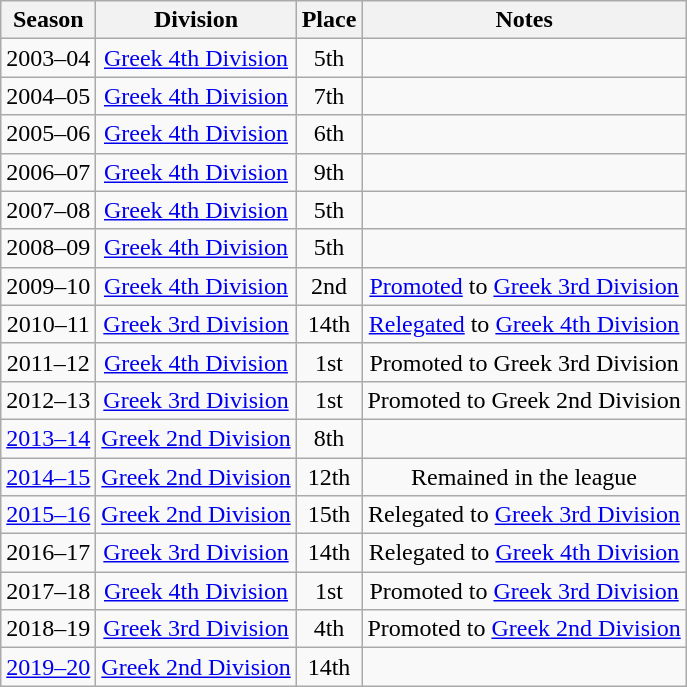<table class="wikitable" style="text-align:center">
<tr>
<th>Season</th>
<th>Division</th>
<th>Place</th>
<th>Notes</th>
</tr>
<tr>
<td>2003–04</td>
<td><a href='#'>Greek 4th Division</a></td>
<td>5th</td>
<td></td>
</tr>
<tr>
<td>2004–05</td>
<td><a href='#'>Greek 4th Division</a></td>
<td>7th</td>
<td></td>
</tr>
<tr>
<td>2005–06</td>
<td><a href='#'>Greek 4th Division</a></td>
<td>6th</td>
<td></td>
</tr>
<tr>
<td>2006–07</td>
<td><a href='#'>Greek 4th Division</a></td>
<td>9th</td>
<td></td>
</tr>
<tr>
<td>2007–08</td>
<td><a href='#'>Greek 4th Division</a></td>
<td>5th</td>
<td></td>
</tr>
<tr>
<td>2008–09</td>
<td><a href='#'>Greek 4th Division</a></td>
<td>5th</td>
<td></td>
</tr>
<tr>
<td>2009–10</td>
<td><a href='#'>Greek 4th Division</a></td>
<td>2nd</td>
<td><a href='#'>Promoted</a> to <a href='#'>Greek 3rd Division</a></td>
</tr>
<tr>
<td>2010–11</td>
<td><a href='#'>Greek 3rd Division</a></td>
<td>14th</td>
<td><a href='#'>Relegated</a> to <a href='#'>Greek 4th Division</a></td>
</tr>
<tr>
<td>2011–12</td>
<td><a href='#'>Greek 4th Division</a></td>
<td>1st</td>
<td>Promoted to Greek 3rd Division</td>
</tr>
<tr>
<td>2012–13</td>
<td><a href='#'>Greek 3rd Division</a></td>
<td>1st</td>
<td>Promoted to Greek 2nd Division</td>
</tr>
<tr>
<td><a href='#'>2013–14</a></td>
<td><a href='#'>Greek 2nd Division</a></td>
<td>8th</td>
<td></td>
</tr>
<tr>
<td><a href='#'>2014–15</a></td>
<td><a href='#'>Greek 2nd Division</a></td>
<td>12th</td>
<td>Remained in the league</td>
</tr>
<tr>
<td><a href='#'>2015–16</a></td>
<td><a href='#'>Greek 2nd Division</a></td>
<td>15th</td>
<td>Relegated to <a href='#'>Greek 3rd Division</a></td>
</tr>
<tr>
<td>2016–17</td>
<td><a href='#'>Greek 3rd Division</a></td>
<td>14th</td>
<td>Relegated to <a href='#'>Greek 4th Division</a></td>
</tr>
<tr>
<td>2017–18</td>
<td><a href='#'>Greek 4th Division</a></td>
<td>1st</td>
<td>Promoted to <a href='#'>Greek 3rd Division</a></td>
</tr>
<tr>
<td>2018–19</td>
<td><a href='#'>Greek 3rd Division</a></td>
<td>4th</td>
<td>Promoted to <a href='#'>Greek 2nd Division</a></td>
</tr>
<tr>
<td><a href='#'>2019–20</a></td>
<td><a href='#'>Greek 2nd Division</a></td>
<td>14th</td>
<td></td>
</tr>
</table>
